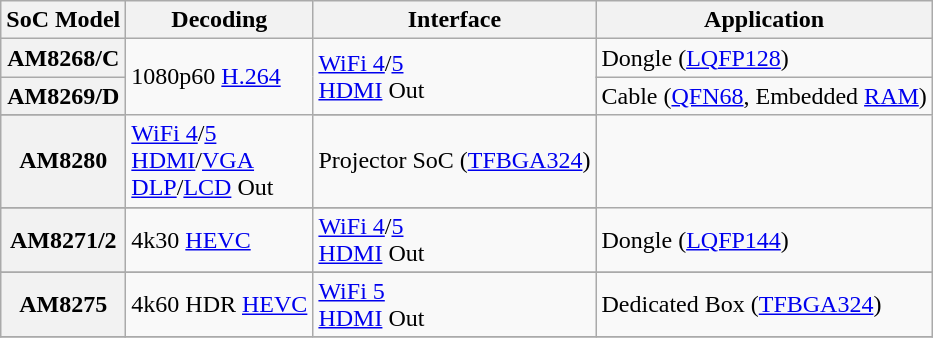<table class="wikitable">
<tr>
<th>SoC Model</th>
<th>Decoding</th>
<th>Interface</th>
<th>Application</th>
</tr>
<tr>
<th>AM8268/C</th>
<td rowspan = 3>1080p60 <a href='#'>H.264</a></td>
<td rowspan = 2><a href='#'>WiFi 4</a>/<a href='#'>5</a> <br> <a href='#'>HDMI</a> Out</td>
<td>Dongle (<a href='#'>LQFP128</a>)</td>
</tr>
<tr>
<th>AM8269/D</th>
<td>Cable (<a href='#'>QFN68</a>, Embedded <a href='#'>RAM</a>)</td>
</tr>
<tr>
</tr>
<tr>
<th>AM8280</th>
<td><a href='#'>WiFi 4</a>/<a href='#'>5</a> <br> <a href='#'>HDMI</a>/<a href='#'>VGA</a> <br> <a href='#'>DLP</a>/<a href='#'>LCD</a> Out</td>
<td>Projector SoC (<a href='#'>TFBGA324</a>)</td>
</tr>
<tr>
</tr>
<tr>
<th>AM8271/2</th>
<td>4k30 <a href='#'>HEVC</a></td>
<td><a href='#'>WiFi 4</a>/<a href='#'>5</a> <br> <a href='#'>HDMI</a> Out</td>
<td>Dongle (<a href='#'>LQFP144</a>)</td>
</tr>
<tr>
</tr>
<tr>
<th>AM8275</th>
<td>4k60 HDR <a href='#'>HEVC</a></td>
<td><a href='#'>WiFi 5</a> <br> <a href='#'>HDMI</a> Out</td>
<td>Dedicated Box (<a href='#'>TFBGA324</a>)</td>
</tr>
<tr>
</tr>
</table>
